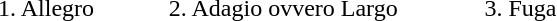<table>
<tr>
<td colspan="3"></td>
</tr>
<tr>
<td style="width: 33%; text-align: center;">1. Allegro</td>
<td style="width: 33%; text-align: center;">2. Adagio ovvero Largo</td>
<td style="width: 33%; text-align: center;">3. Fuga</td>
</tr>
</table>
